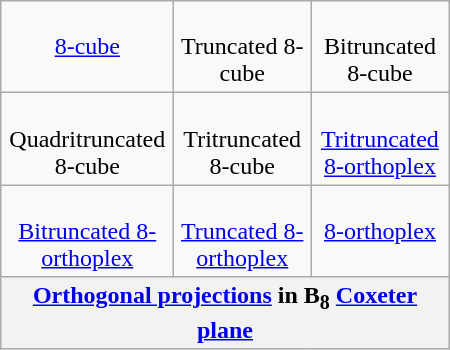<table class=wikitable align=right width=300 style="margin-left:1em;">
<tr align=center valign=top>
<td><br><a href='#'>8-cube</a><br></td>
<td><br>Truncated 8-cube<br></td>
<td><br>Bitruncated 8-cube<br></td>
</tr>
<tr align=center valign=top>
<td><br>Quadritruncated 8-cube<br></td>
<td><br>Tritruncated 8-cube<br></td>
<td><br><a href='#'>Tritruncated 8-orthoplex</a><br></td>
</tr>
<tr align=center valign=top>
<td><br><a href='#'>Bitruncated 8-orthoplex</a><br></td>
<td><br><a href='#'>Truncated 8-orthoplex</a><br></td>
<td><br><a href='#'>8-orthoplex</a><br></td>
</tr>
<tr>
<th colspan=5><a href='#'>Orthogonal projections</a> in B<sub>8</sub> <a href='#'>Coxeter plane</a></th>
</tr>
</table>
